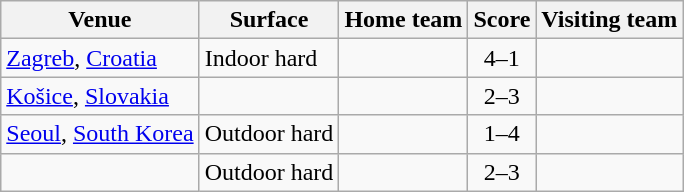<table class=wikitable style="border:1px solid #AAAAAA;">
<tr>
<th>Venue</th>
<th>Surface</th>
<th>Home team</th>
<th>Score</th>
<th>Visiting team</th>
</tr>
<tr>
<td><a href='#'>Zagreb</a>, <a href='#'>Croatia</a></td>
<td>Indoor hard</td>
<td><strong></strong></td>
<td align="center">4–1</td>
<td></td>
</tr>
<tr>
<td><a href='#'>Košice</a>, <a href='#'>Slovakia</a></td>
<td></td>
<td></td>
<td align="center">2–3</td>
<td></td>
</tr>
<tr>
<td><a href='#'>Seoul</a>, <a href='#'>South Korea</a></td>
<td>Outdoor hard</td>
<td></td>
<td align="center">1–4</td>
<td><strong></strong></td>
</tr>
<tr>
<td></td>
<td>Outdoor hard</td>
<td></td>
<td align="center">2–3</td>
<td><strong></strong></td>
</tr>
</table>
